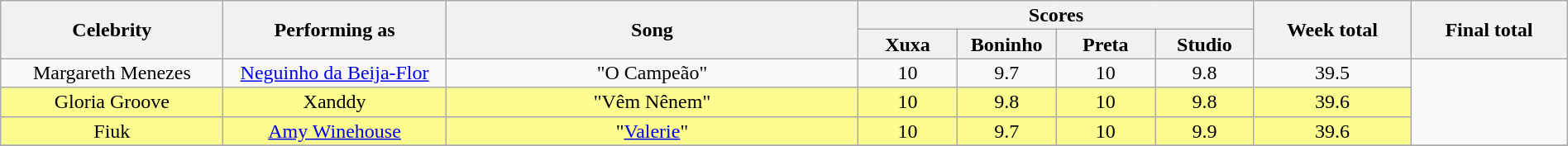<table class="wikitable" style="font-size:100%; line-height:16px; text-align:center" width="100%">
<tr>
<th rowspan=2 width="13.5%">Celebrity</th>
<th rowspan=2 width="13.5%">Performing as</th>
<th rowspan=2 width="25.0%">Song</th>
<th colspan=4 width="24.0%">Scores</th>
<th rowspan=2 width="09.5%">Week total</th>
<th rowspan=2 width="09.5%">Final total</th>
</tr>
<tr>
<th width="06.0%">Xuxa</th>
<th width="06.0%">Boninho</th>
<th width="06.0%">Preta</th>
<th width="06.0%">Studio</th>
</tr>
<tr>
<td>Margareth Menezes</td>
<td><a href='#'>Neguinho da Beija-Flor</a></td>
<td>"O Campeão"</td>
<td>10</td>
<td>9.7</td>
<td>10</td>
<td>9.8</td>
<td>39.5</td>
<td rowspan=3></td>
</tr>
<tr bgcolor="#fdfc8f">
<td>Gloria Groove</td>
<td>Xanddy</td>
<td>"Vêm Nênem"</td>
<td>10</td>
<td>9.8</td>
<td>10</td>
<td>9.8</td>
<td>39.6</td>
</tr>
<tr bgcolor="#fdfc8f">
<td>Fiuk</td>
<td><a href='#'>Amy Winehouse</a></td>
<td>"<a href='#'>Valerie</a>"</td>
<td>10</td>
<td>9.7</td>
<td>10</td>
<td>9.9</td>
<td>39.6</td>
</tr>
<tr>
</tr>
</table>
